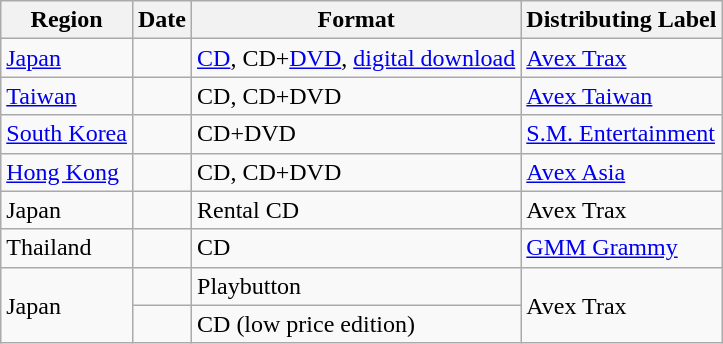<table class="wikitable">
<tr>
<th>Region</th>
<th>Date</th>
<th>Format</th>
<th>Distributing Label</th>
</tr>
<tr>
<td rowspan="1"><a href='#'>Japan</a></td>
<td></td>
<td><a href='#'>CD</a>, CD+<a href='#'>DVD</a>, <a href='#'>digital download</a></td>
<td><a href='#'>Avex Trax</a></td>
</tr>
<tr>
<td rowspan="1"><a href='#'>Taiwan</a></td>
<td></td>
<td>CD, CD+DVD</td>
<td><a href='#'>Avex Taiwan</a></td>
</tr>
<tr>
<td rowspan="1"><a href='#'>South Korea</a></td>
<td></td>
<td>CD+DVD</td>
<td><a href='#'>S.M. Entertainment</a></td>
</tr>
<tr>
<td rowspan="1"><a href='#'>Hong Kong</a></td>
<td></td>
<td>CD, CD+DVD</td>
<td><a href='#'>Avex Asia</a></td>
</tr>
<tr>
<td rowspan="1">Japan</td>
<td></td>
<td>Rental CD</td>
<td rowspan="1">Avex Trax</td>
</tr>
<tr>
<td rowspan="1">Thailand</td>
<td></td>
<td>CD</td>
<td rowspan="1"><a href='#'>GMM Grammy</a></td>
</tr>
<tr>
<td rowspan="2">Japan</td>
<td></td>
<td>Playbutton</td>
<td rowspan="2">Avex Trax</td>
</tr>
<tr =>
<td></td>
<td>CD (low price edition)</td>
</tr>
</table>
